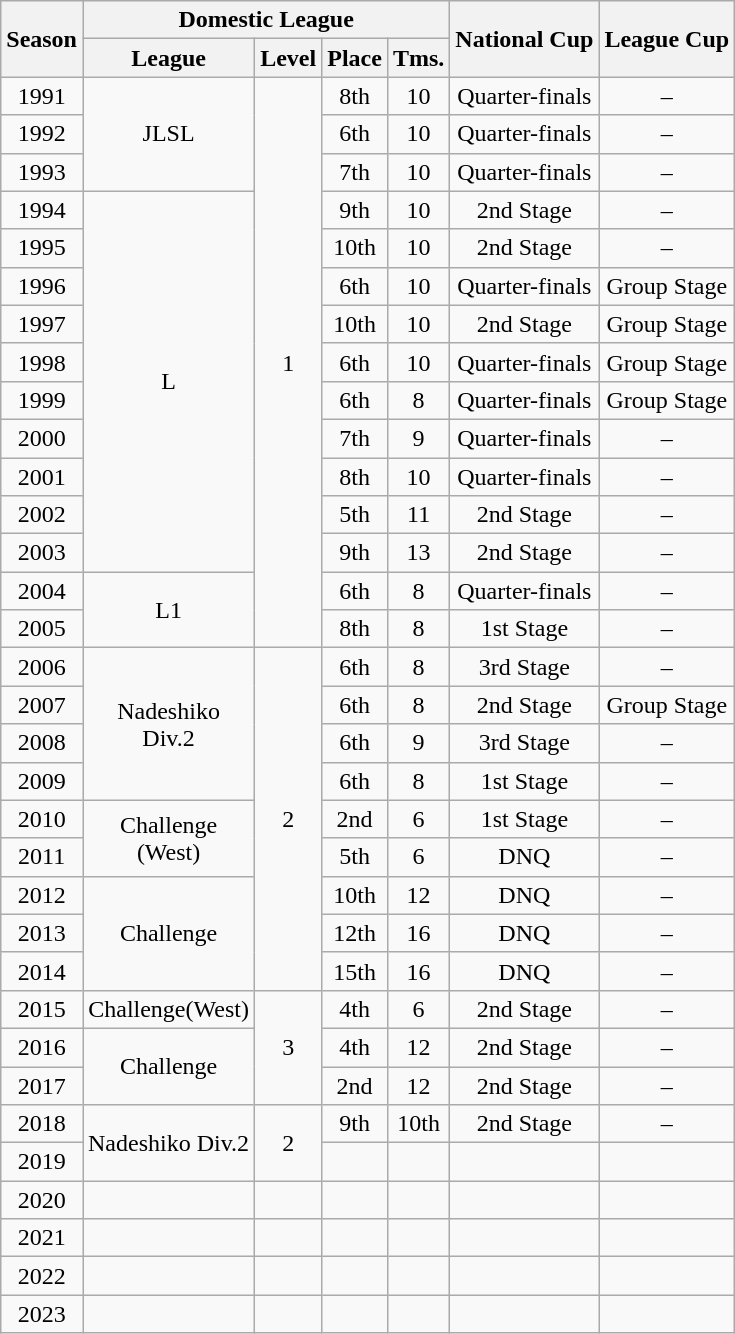<table class="wikitable" style="text-align:center;">
<tr style="background:#f0f6fa;">
<th rowspan="2">Season</th>
<th colspan="4">Domestic League</th>
<th rowspan="2">National Cup</th>
<th rowspan="2">League Cup</th>
</tr>
<tr>
<th>League</th>
<th>Level</th>
<th>Place</th>
<th>Tms.</th>
</tr>
<tr>
<td>1991</td>
<td rowspan="3">JLSL</td>
<td rowspan="15">1</td>
<td>8th</td>
<td>10</td>
<td>Quarter-finals</td>
<td>–</td>
</tr>
<tr>
<td>1992</td>
<td>6th</td>
<td>10</td>
<td>Quarter-finals</td>
<td>–</td>
</tr>
<tr>
<td>1993</td>
<td>7th</td>
<td>10</td>
<td>Quarter-finals</td>
<td>–</td>
</tr>
<tr>
<td>1994</td>
<td rowspan="10">L</td>
<td>9th</td>
<td>10</td>
<td>2nd Stage</td>
<td>–</td>
</tr>
<tr>
<td>1995</td>
<td>10th</td>
<td>10</td>
<td>2nd Stage</td>
<td>–</td>
</tr>
<tr>
<td>1996</td>
<td>6th</td>
<td>10</td>
<td>Quarter-finals</td>
<td>Group Stage</td>
</tr>
<tr>
<td>1997</td>
<td>10th</td>
<td>10</td>
<td>2nd Stage</td>
<td>Group Stage</td>
</tr>
<tr>
<td>1998</td>
<td>6th</td>
<td>10</td>
<td>Quarter-finals</td>
<td>Group Stage</td>
</tr>
<tr>
<td>1999</td>
<td>6th</td>
<td>8</td>
<td>Quarter-finals</td>
<td>Group Stage</td>
</tr>
<tr>
<td>2000</td>
<td>7th</td>
<td>9</td>
<td>Quarter-finals</td>
<td>–</td>
</tr>
<tr>
<td>2001</td>
<td>8th</td>
<td>10</td>
<td>Quarter-finals</td>
<td>–</td>
</tr>
<tr>
<td>2002</td>
<td>5th</td>
<td>11</td>
<td>2nd Stage</td>
<td>–</td>
</tr>
<tr>
<td>2003</td>
<td>9th</td>
<td>13</td>
<td>2nd Stage</td>
<td>–</td>
</tr>
<tr>
<td>2004</td>
<td rowspan="2">L1</td>
<td>6th</td>
<td>8</td>
<td>Quarter-finals</td>
<td>–</td>
</tr>
<tr>
<td>2005</td>
<td>8th</td>
<td>8</td>
<td>1st Stage</td>
<td>–</td>
</tr>
<tr>
<td>2006</td>
<td rowspan="4">Nadeshiko<br> Div.2</td>
<td rowspan="9">2</td>
<td>6th</td>
<td>8</td>
<td>3rd Stage</td>
<td>–</td>
</tr>
<tr>
<td>2007</td>
<td>6th</td>
<td>8</td>
<td>2nd Stage</td>
<td>Group Stage</td>
</tr>
<tr>
<td>2008</td>
<td>6th</td>
<td>9</td>
<td>3rd Stage</td>
<td>–</td>
</tr>
<tr>
<td>2009</td>
<td>6th</td>
<td>8</td>
<td>1st Stage</td>
<td>–</td>
</tr>
<tr>
<td>2010</td>
<td rowspan="2">Challenge<br> (West)</td>
<td>2nd</td>
<td>6</td>
<td>1st Stage</td>
<td>–</td>
</tr>
<tr>
<td>2011</td>
<td>5th</td>
<td>6</td>
<td>DNQ</td>
<td>–</td>
</tr>
<tr>
<td>2012</td>
<td rowspan="3">Challenge</td>
<td>10th</td>
<td>12</td>
<td>DNQ</td>
<td>–</td>
</tr>
<tr>
<td>2013</td>
<td>12th</td>
<td>16</td>
<td>DNQ</td>
<td>–</td>
</tr>
<tr>
<td>2014</td>
<td>15th</td>
<td>16</td>
<td>DNQ</td>
<td>–</td>
</tr>
<tr>
<td>2015</td>
<td>Challenge(West)</td>
<td rowspan="3">3</td>
<td>4th</td>
<td>6</td>
<td>2nd Stage</td>
<td>–</td>
</tr>
<tr>
<td>2016</td>
<td rowspan="2">Challenge</td>
<td>4th</td>
<td>12</td>
<td>2nd Stage</td>
<td>–</td>
</tr>
<tr>
<td>2017</td>
<td>2nd</td>
<td>12</td>
<td>2nd Stage</td>
<td>–</td>
</tr>
<tr>
<td>2018</td>
<td rowspan="2">Nadeshiko Div.2</td>
<td rowspan="2">2</td>
<td>9th</td>
<td>10th</td>
<td>2nd Stage</td>
<td>–</td>
</tr>
<tr>
<td>2019</td>
<td></td>
<td></td>
<td></td>
<td></td>
</tr>
<tr>
<td>2020</td>
<td></td>
<td></td>
<td></td>
<td></td>
<td></td>
<td></td>
</tr>
<tr>
<td>2021</td>
<td></td>
<td></td>
<td></td>
<td></td>
<td></td>
<td></td>
</tr>
<tr>
<td>2022</td>
<td></td>
<td></td>
<td></td>
<td></td>
<td></td>
<td></td>
</tr>
<tr>
<td>2023</td>
<td></td>
<td></td>
<td></td>
<td></td>
<td></td>
<td></td>
</tr>
</table>
